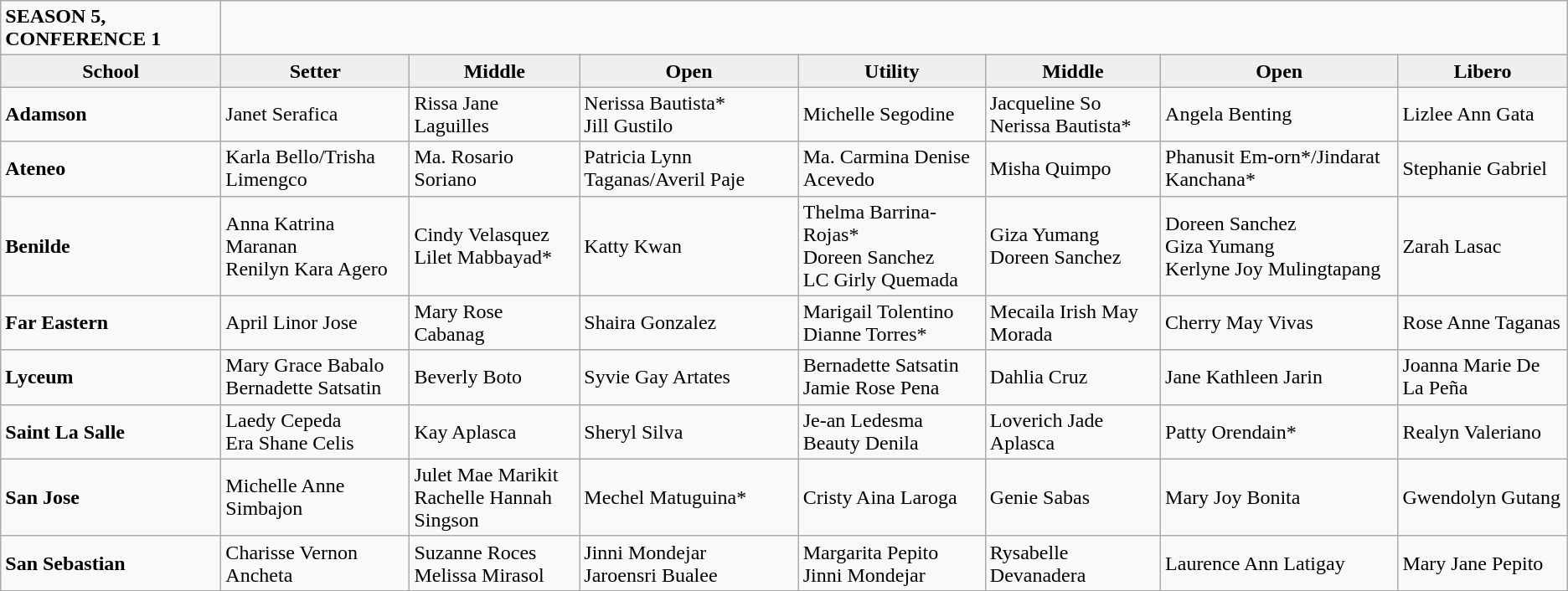<table class="wikitable">
<tr>
<td><strong>SEASON 5, CONFERENCE 1</strong></td>
</tr>
<tr>
<th style="background:#efefef;">School</th>
<th style="background:#efefef;">Setter</th>
<th style="background:#efefef;">Middle</th>
<th style="background:#efefef;">Open</th>
<th style="background:#efefef;">Utility</th>
<th style="background:#efefef;">Middle</th>
<th style="background:#efefef;">Open</th>
<th style="background:#efefef;">Libero</th>
</tr>
<tr>
<td><strong>Adamson</strong></td>
<td>Janet Serafica</td>
<td>Rissa Jane Laguilles</td>
<td>Nerissa Bautista*<br>Jill Gustilo</td>
<td>Michelle Segodine</td>
<td>Jacqueline So<br>Nerissa Bautista*</td>
<td>Angela Benting</td>
<td>Lizlee Ann Gata</td>
</tr>
<tr>
<td><strong>Ateneo</strong></td>
<td>Karla Bello/Trisha Limengco</td>
<td>Ma. Rosario Soriano</td>
<td>Patricia Lynn Taganas/Averil Paje</td>
<td>Ma. Carmina Denise Acevedo</td>
<td>Misha Quimpo</td>
<td>Phanusit Em-orn*/Jindarat Kanchana*</td>
<td>Stephanie Gabriel</td>
</tr>
<tr>
<td><strong>Benilde</strong></td>
<td>Anna Katrina Maranan<br>Renilyn Kara Agero</td>
<td>Cindy Velasquez<br>Lilet Mabbayad*</td>
<td>Katty Kwan</td>
<td>Thelma Barrina-Rojas*<br>Doreen Sanchez<br>LC Girly Quemada</td>
<td>Giza Yumang<br>Doreen Sanchez</td>
<td>Doreen Sanchez<br>Giza Yumang<br>Kerlyne Joy Mulingtapang</td>
<td>Zarah Lasac</td>
</tr>
<tr>
<td><strong>Far Eastern</strong></td>
<td>April Linor Jose</td>
<td>Mary Rose Cabanag</td>
<td>Shaira Gonzalez</td>
<td>Marigail Tolentino<br>Dianne Torres*</td>
<td>Mecaila Irish May Morada</td>
<td>Cherry May Vivas</td>
<td>Rose Anne Taganas</td>
</tr>
<tr>
<td><strong>Lyceum</strong></td>
<td>Mary Grace Babalo<br>Bernadette Satsatin</td>
<td>Beverly Boto</td>
<td>Syvie Gay Artates</td>
<td>Bernadette Satsatin<br>Jamie Rose Pena</td>
<td>Dahlia Cruz</td>
<td>Jane Kathleen Jarin</td>
<td>Joanna Marie De La Peña</td>
</tr>
<tr>
<td><strong>Saint La Salle</strong></td>
<td>Laedy Cepeda<br>Era Shane Celis</td>
<td>Kay Aplasca</td>
<td>Sheryl Silva</td>
<td>Je-an Ledesma<br>Beauty Denila</td>
<td>Loverich Jade Aplasca</td>
<td>Patty Orendain*</td>
<td>Realyn Valeriano</td>
</tr>
<tr>
<td><strong>San Jose</strong></td>
<td>Michelle Anne Simbajon</td>
<td>Julet Mae Marikit<br>Rachelle Hannah Singson</td>
<td>Mechel Matuguina*</td>
<td>Cristy Aina Laroga</td>
<td>Genie Sabas</td>
<td>Mary Joy Bonita</td>
<td>Gwendolyn Gutang</td>
</tr>
<tr>
<td><strong>San Sebastian</strong></td>
<td>Charisse Vernon Ancheta</td>
<td>Suzanne Roces<br>Melissa Mirasol</td>
<td>Jinni Mondejar<br>Jaroensri Bualee</td>
<td>Margarita Pepito<br>Jinni Mondejar</td>
<td>Rysabelle Devanadera</td>
<td>Laurence Ann Latigay</td>
<td>Mary Jane Pepito</td>
</tr>
</table>
